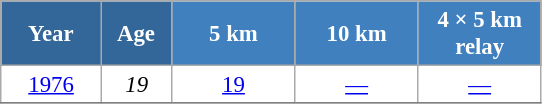<table class="wikitable" style="font-size:95%; text-align:center; border:grey solid 1px; border-collapse:collapse; background:#ffffff;">
<tr>
<th style="background-color:#369; color:white; width:60px;"> Year </th>
<th style="background-color:#369; color:white; width:40px;"> Age </th>
<th style="background-color:#4180be; color:white; width:75px;"> 5 km </th>
<th style="background-color:#4180be; color:white; width:75px;"> 10 km </th>
<th style="background-color:#4180be; color:white; width:75px;"> 4 × 5 km <br> relay </th>
</tr>
<tr>
<td><a href='#'>1976</a></td>
<td><em>19</em></td>
<td><a href='#'>19</a></td>
<td><a href='#'>—</a></td>
<td><a href='#'>—</a></td>
</tr>
<tr>
</tr>
</table>
